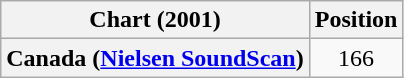<table class="wikitable plainrowheaders" style="text-align:center">
<tr>
<th>Chart (2001)</th>
<th>Position</th>
</tr>
<tr>
<th scope="row">Canada (<a href='#'>Nielsen SoundScan</a>)<br></th>
<td>166</td>
</tr>
</table>
